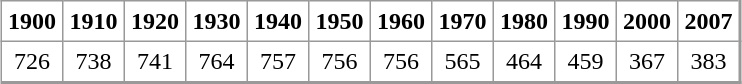<table align="center" rules="all" cellspacing="0" cellpadding="4" style="border: 1px solid #999; border-right: 2px solid #999; border-bottom:2px solid #999">
<tr>
<th>1900</th>
<th>1910</th>
<th>1920</th>
<th>1930</th>
<th>1940</th>
<th>1950</th>
<th>1960</th>
<th>1970</th>
<th>1980</th>
<th>1990</th>
<th>2000</th>
<th>2007</th>
</tr>
<tr>
<td align=center>726</td>
<td align=center>738</td>
<td align=center>741</td>
<td align=center>764</td>
<td align=center>757</td>
<td align=center>756</td>
<td align=center>756</td>
<td align=center>565</td>
<td align=center>464</td>
<td align=center>459</td>
<td align=center>367</td>
<td align=center>383</td>
</tr>
</table>
